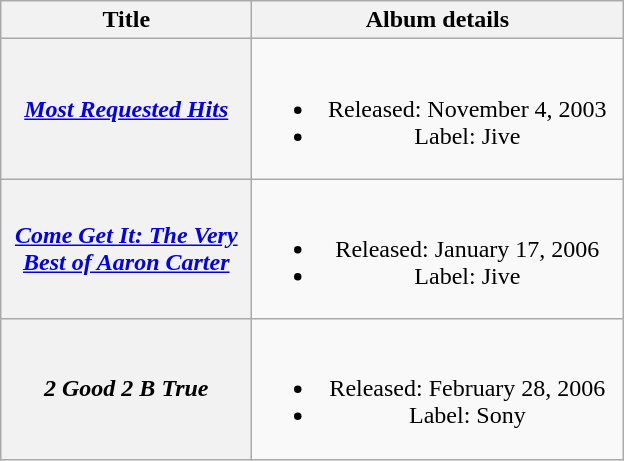<table class="wikitable plainrowheaders" style="text-align:center;">
<tr>
<th scope="col" style="width:10em;">Title</th>
<th scope="col" style="width:15em;">Album details</th>
</tr>
<tr>
<th scope="row"><em><a href='#'>Most Requested Hits</a></em></th>
<td><br><ul><li>Released: November 4, 2003</li><li>Label: Jive</li></ul></td>
</tr>
<tr>
<th scope="row"><em><a href='#'>Come Get It: The Very Best of Aaron Carter</a></em></th>
<td><br><ul><li>Released: January 17, 2006</li><li>Label: Jive</li></ul></td>
</tr>
<tr>
<th scope="row"><em>2 Good 2 B True</em></th>
<td><br><ul><li>Released: February 28, 2006</li><li>Label: Sony</li></ul></td>
</tr>
</table>
